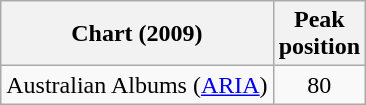<table class="wikitable">
<tr>
<th>Chart (2009)</th>
<th>Peak<br>position</th>
</tr>
<tr>
<td>Australian Albums (<a href='#'>ARIA</a>)</td>
<td style="text-align:center;">80</td>
</tr>
</table>
